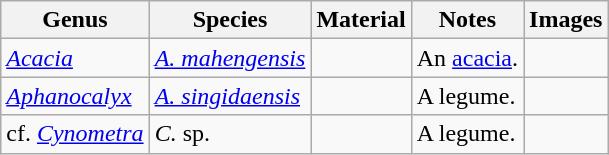<table class="wikitable" align="center">
<tr>
<th>Genus</th>
<th>Species</th>
<th>Material</th>
<th>Notes</th>
<th>Images</th>
</tr>
<tr>
<td><a href='#'><em>Acacia</em></a></td>
<td><a href='#'><em>A. mahengensis</em></a></td>
<td></td>
<td>An <a href='#'>acacia</a>.</td>
<td></td>
</tr>
<tr>
<td><em><a href='#'>Aphanocalyx</a></em></td>
<td><em><a href='#'>A. singidaensis</a></em></td>
<td></td>
<td>A legume.</td>
<td></td>
</tr>
<tr>
<td>cf. <em><a href='#'>Cynometra</a></em></td>
<td><em>C.</em> sp.</td>
<td></td>
<td>A legume.</td>
<td></td>
</tr>
</table>
